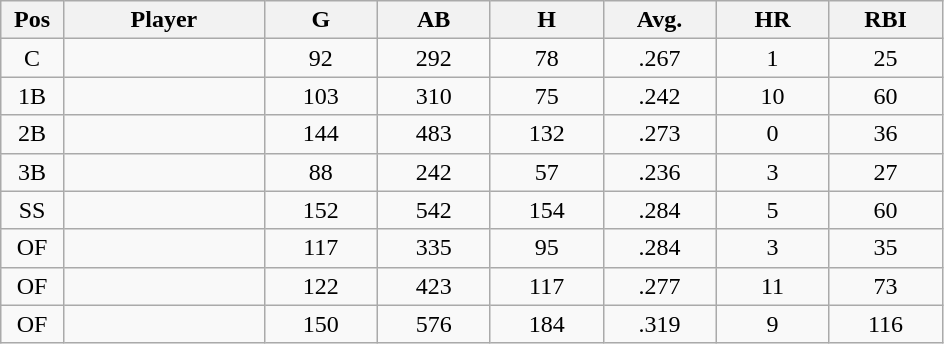<table class="wikitable sortable">
<tr>
<th bgcolor="#DDDDFF" width="5%">Pos</th>
<th bgcolor="#DDDDFF" width="16%">Player</th>
<th bgcolor="#DDDDFF" width="9%">G</th>
<th bgcolor="#DDDDFF" width="9%">AB</th>
<th bgcolor="#DDDDFF" width="9%">H</th>
<th bgcolor="#DDDDFF" width="9%">Avg.</th>
<th bgcolor="#DDDDFF" width="9%">HR</th>
<th bgcolor="#DDDDFF" width="9%">RBI</th>
</tr>
<tr align="center">
<td>C</td>
<td></td>
<td>92</td>
<td>292</td>
<td>78</td>
<td>.267</td>
<td>1</td>
<td>25</td>
</tr>
<tr align="center">
<td>1B</td>
<td></td>
<td>103</td>
<td>310</td>
<td>75</td>
<td>.242</td>
<td>10</td>
<td>60</td>
</tr>
<tr align="center">
<td>2B</td>
<td></td>
<td>144</td>
<td>483</td>
<td>132</td>
<td>.273</td>
<td>0</td>
<td>36</td>
</tr>
<tr align="center">
<td>3B</td>
<td></td>
<td>88</td>
<td>242</td>
<td>57</td>
<td>.236</td>
<td>3</td>
<td>27</td>
</tr>
<tr align="center">
<td>SS</td>
<td></td>
<td>152</td>
<td>542</td>
<td>154</td>
<td>.284</td>
<td>5</td>
<td>60</td>
</tr>
<tr align="center">
<td>OF</td>
<td></td>
<td>117</td>
<td>335</td>
<td>95</td>
<td>.284</td>
<td>3</td>
<td>35</td>
</tr>
<tr align="center">
<td>OF</td>
<td></td>
<td>122</td>
<td>423</td>
<td>117</td>
<td>.277</td>
<td>11</td>
<td>73</td>
</tr>
<tr align="center">
<td>OF</td>
<td></td>
<td>150</td>
<td>576</td>
<td>184</td>
<td>.319</td>
<td>9</td>
<td>116</td>
</tr>
</table>
